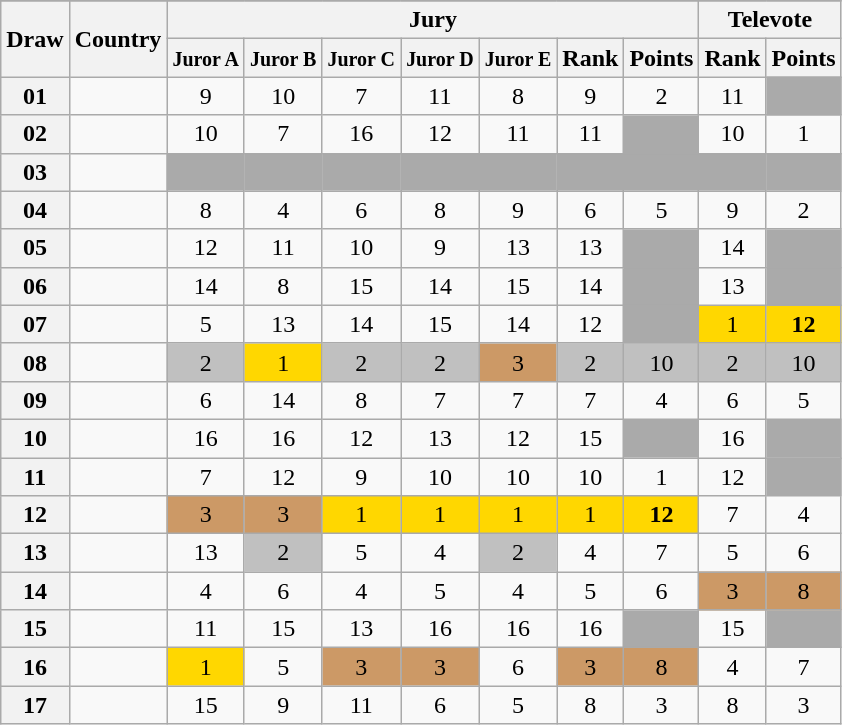<table class="sortable wikitable collapsible plainrowheaders" style="text-align:center;">
<tr>
</tr>
<tr>
<th scope="col" rowspan="2">Draw</th>
<th scope="col" rowspan="2">Country</th>
<th scope="col" colspan="7">Jury</th>
<th scope="col" colspan="2">Televote</th>
</tr>
<tr>
<th scope="col"><small>Juror A</small></th>
<th scope="col"><small>Juror B</small></th>
<th scope="col"><small>Juror C</small></th>
<th scope="col"><small>Juror D</small></th>
<th scope="col"><small>Juror E</small></th>
<th scope="col">Rank</th>
<th scope="col">Points</th>
<th scope="col">Rank</th>
<th scope="col">Points</th>
</tr>
<tr>
<th scope="row" style="text-align:center;">01</th>
<td style="text-align:left;"></td>
<td>9</td>
<td>10</td>
<td>7</td>
<td>11</td>
<td>8</td>
<td>9</td>
<td>2</td>
<td>11</td>
<td style="background:#AAAAAA;"></td>
</tr>
<tr>
<th scope="row" style="text-align:center;">02</th>
<td style="text-align:left;"></td>
<td>10</td>
<td>7</td>
<td>16</td>
<td>12</td>
<td>11</td>
<td>11</td>
<td style="background:#AAAAAA;"></td>
<td>10</td>
<td>1</td>
</tr>
<tr class="sortbottom">
<th scope="row" style="text-align:center;">03</th>
<td style="text-align:left;"></td>
<td style="background:#AAAAAA;"></td>
<td style="background:#AAAAAA;"></td>
<td style="background:#AAAAAA;"></td>
<td style="background:#AAAAAA;"></td>
<td style="background:#AAAAAA;"></td>
<td style="background:#AAAAAA;"></td>
<td style="background:#AAAAAA;"></td>
<td style="background:#AAAAAA;"></td>
<td style="background:#AAAAAA;"></td>
</tr>
<tr>
<th scope="row" style="text-align:center;">04</th>
<td style="text-align:left;"></td>
<td>8</td>
<td>4</td>
<td>6</td>
<td>8</td>
<td>9</td>
<td>6</td>
<td>5</td>
<td>9</td>
<td>2</td>
</tr>
<tr>
<th scope="row" style="text-align:center;">05</th>
<td style="text-align:left;"></td>
<td>12</td>
<td>11</td>
<td>10</td>
<td>9</td>
<td>13</td>
<td>13</td>
<td style="background:#AAAAAA;"></td>
<td>14</td>
<td style="background:#AAAAAA;"></td>
</tr>
<tr>
<th scope="row" style="text-align:center;">06</th>
<td style="text-align:left;"></td>
<td>14</td>
<td>8</td>
<td>15</td>
<td>14</td>
<td>15</td>
<td>14</td>
<td style="background:#AAAAAA;"></td>
<td>13</td>
<td style="background:#AAAAAA;"></td>
</tr>
<tr>
<th scope="row" style="text-align:center;">07</th>
<td style="text-align:left;"></td>
<td>5</td>
<td>13</td>
<td>14</td>
<td>15</td>
<td>14</td>
<td>12</td>
<td style="background:#AAAAAA;"></td>
<td style="background:gold;">1</td>
<td style="background:gold;"><strong>12</strong></td>
</tr>
<tr>
<th scope="row" style="text-align:center;">08</th>
<td style="text-align:left;"></td>
<td style="background:silver;">2</td>
<td style="background:gold;">1</td>
<td style="background:silver;">2</td>
<td style="background:silver;">2</td>
<td style="background:#CC9966;">3</td>
<td style="background:silver;">2</td>
<td style="background:silver;">10</td>
<td style="background:silver;">2</td>
<td style="background:silver;">10</td>
</tr>
<tr>
<th scope="row" style="text-align:center;">09</th>
<td style="text-align:left;"></td>
<td>6</td>
<td>14</td>
<td>8</td>
<td>7</td>
<td>7</td>
<td>7</td>
<td>4</td>
<td>6</td>
<td>5</td>
</tr>
<tr>
<th scope="row" style="text-align:center;">10</th>
<td style="text-align:left;"></td>
<td>16</td>
<td>16</td>
<td>12</td>
<td>13</td>
<td>12</td>
<td>15</td>
<td style="background:#AAAAAA;"></td>
<td>16</td>
<td style="background:#AAAAAA;"></td>
</tr>
<tr>
<th scope="row" style="text-align:center;">11</th>
<td style="text-align:left;"></td>
<td>7</td>
<td>12</td>
<td>9</td>
<td>10</td>
<td>10</td>
<td>10</td>
<td>1</td>
<td>12</td>
<td style="background:#AAAAAA;"></td>
</tr>
<tr>
<th scope="row" style="text-align:center;">12</th>
<td style="text-align:left;"></td>
<td style="background:#CC9966;">3</td>
<td style="background:#CC9966;">3</td>
<td style="background:gold;">1</td>
<td style="background:gold;">1</td>
<td style="background:gold;">1</td>
<td style="background:gold;">1</td>
<td style="background:gold;"><strong>12</strong></td>
<td>7</td>
<td>4</td>
</tr>
<tr>
<th scope="row" style="text-align:center;">13</th>
<td style="text-align:left;"></td>
<td>13</td>
<td style="background:silver;">2</td>
<td>5</td>
<td>4</td>
<td style="background:silver;">2</td>
<td>4</td>
<td>7</td>
<td>5</td>
<td>6</td>
</tr>
<tr>
<th scope="row" style="text-align:center;">14</th>
<td style="text-align:left;"></td>
<td>4</td>
<td>6</td>
<td>4</td>
<td>5</td>
<td>4</td>
<td>5</td>
<td>6</td>
<td style="background:#CC9966;">3</td>
<td style="background:#CC9966;">8</td>
</tr>
<tr>
<th scope="row" style="text-align:center;">15</th>
<td style="text-align:left;"></td>
<td>11</td>
<td>15</td>
<td>13</td>
<td>16</td>
<td>16</td>
<td>16</td>
<td style="background:#AAAAAA;"></td>
<td>15</td>
<td style="background:#AAAAAA;"></td>
</tr>
<tr>
<th scope="row" style="text-align:center;">16</th>
<td style="text-align:left;"></td>
<td style="background:gold;">1</td>
<td>5</td>
<td style="background:#CC9966;">3</td>
<td style="background:#CC9966;">3</td>
<td>6</td>
<td style="background:#CC9966;">3</td>
<td style="background:#CC9966;">8</td>
<td>4</td>
<td>7</td>
</tr>
<tr>
<th scope="row" style="text-align:center;">17</th>
<td style="text-align:left;"></td>
<td>15</td>
<td>9</td>
<td>11</td>
<td>6</td>
<td>5</td>
<td>8</td>
<td>3</td>
<td>8</td>
<td>3</td>
</tr>
</table>
